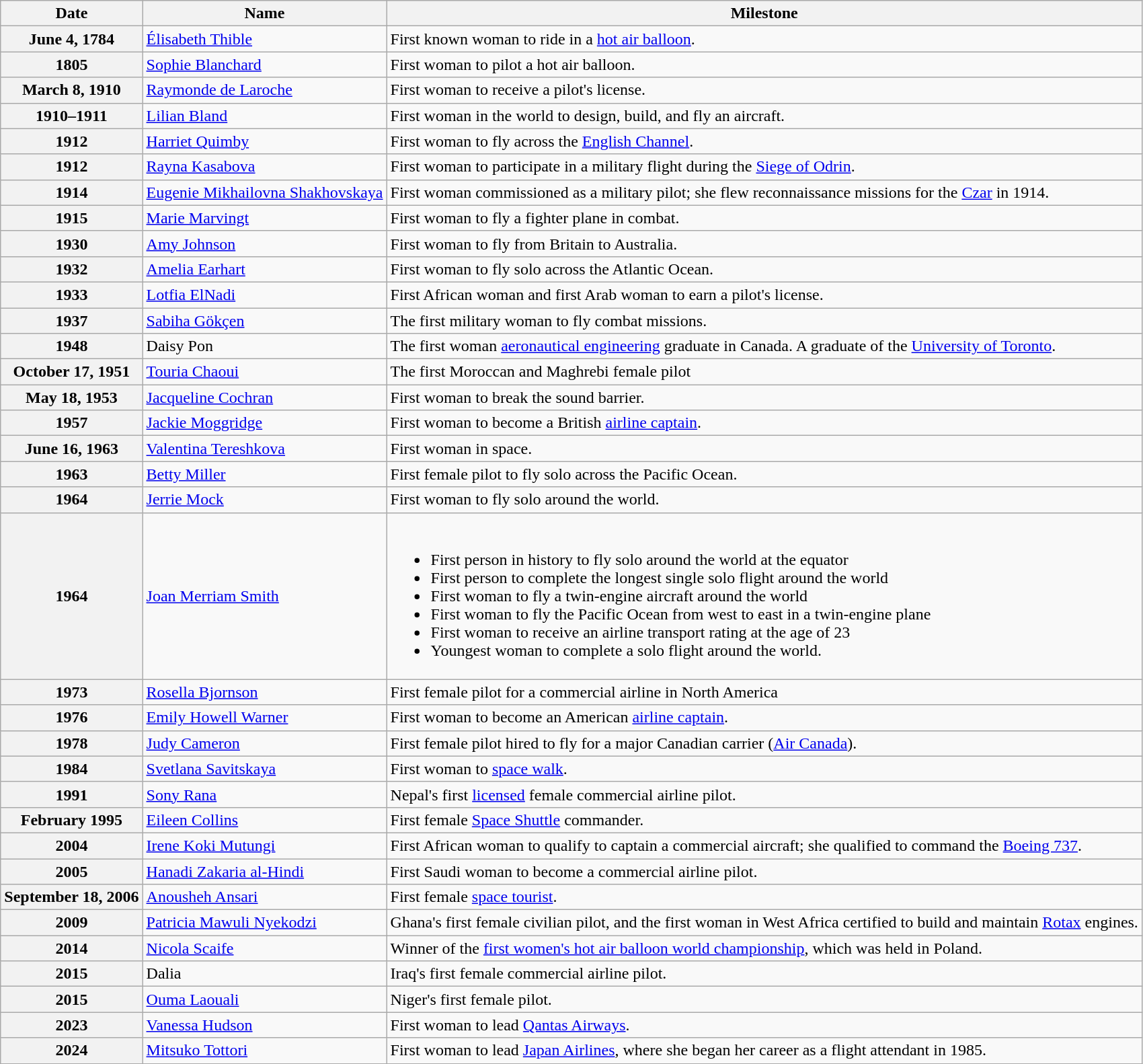<table class="wikitable">
<tr>
<th>Date</th>
<th>Name</th>
<th>Milestone</th>
</tr>
<tr>
<th>June 4, 1784</th>
<td><a href='#'>Élisabeth Thible</a></td>
<td>First known woman to ride in a <a href='#'>hot air balloon</a>.</td>
</tr>
<tr>
<th>1805</th>
<td><a href='#'>Sophie Blanchard</a></td>
<td>First woman to pilot a hot air balloon.</td>
</tr>
<tr>
<th>March 8, 1910</th>
<td><a href='#'>Raymonde de Laroche</a></td>
<td>First woman to receive a pilot's license.</td>
</tr>
<tr>
<th>1910–1911</th>
<td><a href='#'>Lilian Bland</a></td>
<td>First woman in the world to design, build, and fly an aircraft.</td>
</tr>
<tr>
<th>1912</th>
<td><a href='#'>Harriet Quimby</a></td>
<td>First woman to fly across the <a href='#'>English Channel</a>.</td>
</tr>
<tr>
<th>1912</th>
<td><a href='#'>Rayna Kasabova</a></td>
<td>First woman to participate in a military flight during the <a href='#'>Siege of Odrin</a>.</td>
</tr>
<tr>
<th>1914</th>
<td><a href='#'>Eugenie Mikhailovna Shakhovskaya</a></td>
<td>First woman commissioned as a military pilot; she flew reconnaissance missions for the <a href='#'>Czar</a> in 1914.</td>
</tr>
<tr>
<th>1915</th>
<td><a href='#'>Marie Marvingt</a></td>
<td>First woman to fly a fighter plane in combat.</td>
</tr>
<tr>
<th>1930</th>
<td><a href='#'>Amy Johnson</a></td>
<td>First woman to fly from Britain to Australia.</td>
</tr>
<tr>
<th>1932</th>
<td><a href='#'>Amelia Earhart</a></td>
<td>First woman to fly solo across the Atlantic Ocean.</td>
</tr>
<tr>
<th>1933</th>
<td><a href='#'>Lotfia ElNadi</a></td>
<td>First African woman and first Arab woman to earn a pilot's license.</td>
</tr>
<tr>
<th>1937</th>
<td><a href='#'>Sabiha Gökçen</a></td>
<td>The first military woman to fly combat missions.</td>
</tr>
<tr>
<th>1948</th>
<td>Daisy Pon</td>
<td>The first woman <a href='#'>aeronautical engineering</a> graduate in Canada. A graduate of the <a href='#'>University of Toronto</a>.</td>
</tr>
<tr>
<th>October 17, 1951</th>
<td><a href='#'>Touria Chaoui</a></td>
<td>The first Moroccan and Maghrebi female pilot</td>
</tr>
<tr>
<th>May 18, 1953</th>
<td><a href='#'>Jacqueline Cochran</a></td>
<td>First woman to break the sound barrier.</td>
</tr>
<tr>
<th>1957</th>
<td><a href='#'>Jackie Moggridge</a></td>
<td>First woman to become a British <a href='#'>airline captain</a>.</td>
</tr>
<tr>
<th>June 16, 1963</th>
<td><a href='#'>Valentina Tereshkova</a></td>
<td>First woman in space.</td>
</tr>
<tr>
<th>1963</th>
<td><a href='#'>Betty Miller</a></td>
<td>First female pilot to fly solo across the Pacific Ocean.</td>
</tr>
<tr>
<th>1964</th>
<td><a href='#'>Jerrie Mock</a></td>
<td>First woman to fly solo around the world.</td>
</tr>
<tr>
<th>1964</th>
<td><a href='#'>Joan Merriam Smith</a></td>
<td><br><ul><li>First person in history to fly solo around the world at the equator</li><li>First person to complete the longest single solo flight around the world</li><li>First woman to fly a twin-engine aircraft around the world</li><li>First woman to fly the Pacific Ocean from west to east in a twin-engine plane</li><li>First woman to receive an airline transport rating at the age of 23</li><li>Youngest woman to complete a solo flight around the world.</li></ul></td>
</tr>
<tr>
<th>1973</th>
<td><a href='#'>Rosella Bjornson</a></td>
<td>First female pilot for a commercial airline in North America</td>
</tr>
<tr>
<th>1976</th>
<td><a href='#'>Emily Howell Warner</a></td>
<td>First woman to become an American <a href='#'>airline captain</a>.</td>
</tr>
<tr>
<th>1978</th>
<td><a href='#'>Judy Cameron</a></td>
<td>First female pilot hired to fly for a major Canadian carrier (<a href='#'>Air Canada</a>).</td>
</tr>
<tr>
<th>1984</th>
<td><a href='#'>Svetlana Savitskaya</a></td>
<td>First woman to <a href='#'>space walk</a>.</td>
</tr>
<tr>
<th>1991</th>
<td><a href='#'>Sony Rana</a></td>
<td>Nepal's first <a href='#'>licensed</a> female commercial airline pilot.</td>
</tr>
<tr>
<th>February 1995</th>
<td><a href='#'>Eileen Collins</a></td>
<td>First female <a href='#'>Space Shuttle</a> commander.</td>
</tr>
<tr>
<th>2004</th>
<td><a href='#'>Irene Koki Mutungi</a></td>
<td>First African woman to qualify to captain a commercial aircraft; she qualified to command the <a href='#'>Boeing 737</a>.</td>
</tr>
<tr>
<th>2005</th>
<td><a href='#'>Hanadi Zakaria al-Hindi</a></td>
<td>First Saudi woman to become a commercial airline pilot.</td>
</tr>
<tr>
<th>September 18, 2006</th>
<td><a href='#'>Anousheh Ansari</a></td>
<td>First female <a href='#'>space tourist</a>.</td>
</tr>
<tr>
<th>2009</th>
<td><a href='#'>Patricia Mawuli Nyekodzi</a></td>
<td>Ghana's first female civilian pilot, and the first woman in West Africa certified to build and maintain <a href='#'>Rotax</a> engines.</td>
</tr>
<tr>
<th>2014</th>
<td><a href='#'>Nicola Scaife</a></td>
<td>Winner of the <a href='#'>first women's hot air balloon world championship</a>, which was held in Poland.</td>
</tr>
<tr>
<th>2015</th>
<td>Dalia</td>
<td>Iraq's first female commercial airline pilot.</td>
</tr>
<tr>
<th>2015</th>
<td><a href='#'>Ouma Laouali</a></td>
<td>Niger's first female pilot.</td>
</tr>
<tr>
<th>2023</th>
<td><a href='#'>Vanessa Hudson</a></td>
<td>First woman to lead <a href='#'>Qantas Airways</a>.</td>
</tr>
<tr>
<th>2024</th>
<td><a href='#'>Mitsuko Tottori</a></td>
<td>First woman to lead <a href='#'>Japan Airlines</a>, where she began her career as a flight attendant in 1985.</td>
</tr>
</table>
